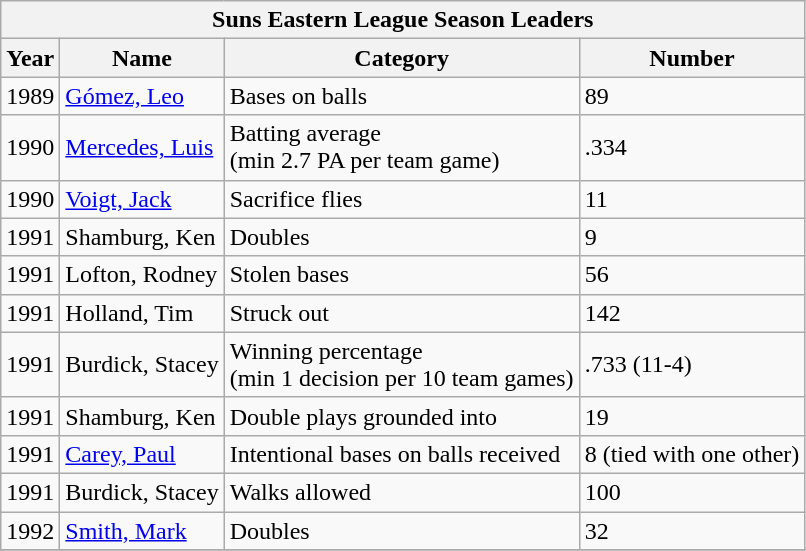<table class="wikitable sortable collapsible collapsed ">
<tr>
<th colspan="4">Suns Eastern League Season Leaders</th>
</tr>
<tr>
<th>Year</th>
<th>Name</th>
<th>Category</th>
<th>Number</th>
</tr>
<tr>
<td>1989</td>
<td><a href='#'>Gómez, Leo</a></td>
<td>Bases on balls</td>
<td>89</td>
</tr>
<tr>
<td>1990</td>
<td><a href='#'>Mercedes, Luis</a></td>
<td>Batting average <br> (min 2.7 PA per team game)</td>
<td>.334</td>
</tr>
<tr>
<td>1990</td>
<td><a href='#'>Voigt, Jack</a></td>
<td>Sacrifice flies</td>
<td>11</td>
</tr>
<tr>
<td>1991</td>
<td>Shamburg, Ken</td>
<td>Doubles</td>
<td>9</td>
</tr>
<tr>
<td>1991</td>
<td>Lofton, Rodney</td>
<td>Stolen bases</td>
<td>56</td>
</tr>
<tr>
<td>1991</td>
<td>Holland, Tim</td>
<td>Struck out</td>
<td>142</td>
</tr>
<tr>
<td>1991</td>
<td>Burdick, Stacey</td>
<td>Winning percentage <br> (min 1 decision per 10 team games)</td>
<td>.733 (11-4)</td>
</tr>
<tr>
<td>1991</td>
<td>Shamburg, Ken</td>
<td>Double plays grounded into</td>
<td>19</td>
</tr>
<tr>
<td>1991</td>
<td><a href='#'>Carey, Paul</a></td>
<td>Intentional bases on balls received</td>
<td>8 (tied with one other)</td>
</tr>
<tr>
<td>1991</td>
<td>Burdick, Stacey</td>
<td>Walks allowed</td>
<td>100</td>
</tr>
<tr>
<td>1992</td>
<td><a href='#'>Smith, Mark</a></td>
<td>Doubles</td>
<td>32</td>
</tr>
<tr>
</tr>
</table>
